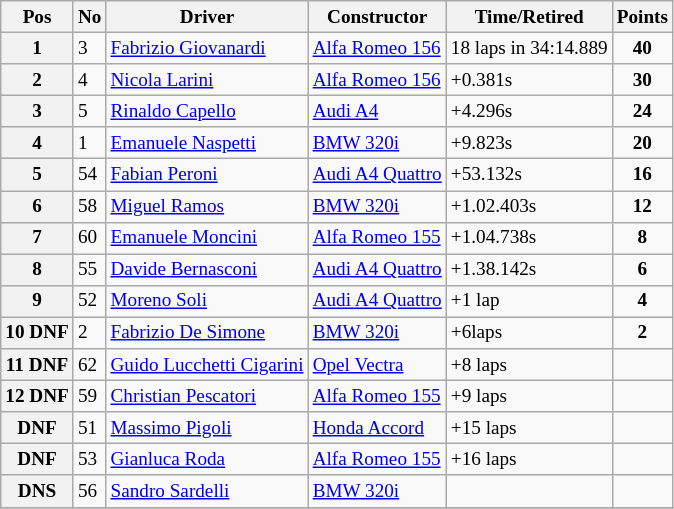<table class="wikitable" style="font-size: 80%;">
<tr>
<th>Pos</th>
<th>No</th>
<th>Driver</th>
<th>Constructor</th>
<th>Time/Retired</th>
<th>Points</th>
</tr>
<tr>
<th>1</th>
<td>3</td>
<td> <a href='#'>Fabrizio Giovanardi</a></td>
<td><a href='#'>Alfa Romeo 156</a></td>
<td>18 laps in 34:14.889</td>
<td align=center><strong>40</strong></td>
</tr>
<tr>
<th>2</th>
<td>4</td>
<td> <a href='#'>Nicola Larini</a></td>
<td><a href='#'>Alfa Romeo 156</a></td>
<td>+0.381s</td>
<td align=center><strong>30</strong></td>
</tr>
<tr>
<th>3</th>
<td>5</td>
<td> <a href='#'>Rinaldo Capello</a></td>
<td><a href='#'>Audi A4</a></td>
<td>+4.296s</td>
<td align=center><strong>24</strong></td>
</tr>
<tr>
<th>4</th>
<td>1</td>
<td> <a href='#'>Emanuele Naspetti</a></td>
<td><a href='#'>BMW 320i</a></td>
<td>+9.823s</td>
<td align=center><strong>20</strong></td>
</tr>
<tr>
<th>5</th>
<td>54</td>
<td> <a href='#'>Fabian Peroni</a></td>
<td><a href='#'>Audi A4 Quattro</a></td>
<td>+53.132s</td>
<td align=center><strong>16</strong></td>
</tr>
<tr>
<th>6</th>
<td>58</td>
<td> <a href='#'>Miguel Ramos</a></td>
<td><a href='#'>BMW 320i</a></td>
<td>+1.02.403s</td>
<td align=center><strong>12</strong></td>
</tr>
<tr>
<th>7</th>
<td>60</td>
<td> <a href='#'>Emanuele Moncini</a></td>
<td><a href='#'>Alfa Romeo 155</a></td>
<td>+1.04.738s</td>
<td align=center><strong>8</strong></td>
</tr>
<tr>
<th>8</th>
<td>55</td>
<td> <a href='#'>Davide Bernasconi</a></td>
<td><a href='#'>Audi A4 Quattro</a></td>
<td>+1.38.142s</td>
<td align=center><strong>6</strong></td>
</tr>
<tr>
<th>9</th>
<td>52</td>
<td> <a href='#'>Moreno Soli</a></td>
<td><a href='#'>Audi A4 Quattro</a></td>
<td>+1 lap</td>
<td align=center><strong>4</strong></td>
</tr>
<tr>
<th>10 DNF</th>
<td>2</td>
<td> <a href='#'>Fabrizio De Simone</a></td>
<td><a href='#'>BMW 320i</a></td>
<td>+6laps</td>
<td align=center><strong>2</strong></td>
</tr>
<tr>
<th>11 DNF</th>
<td>62</td>
<td> <a href='#'>Guido Lucchetti Cigarini</a></td>
<td><a href='#'>Opel Vectra</a></td>
<td>+8 laps</td>
<td></td>
</tr>
<tr>
<th>12 DNF</th>
<td>59</td>
<td> <a href='#'>Christian Pescatori</a></td>
<td><a href='#'>Alfa Romeo 155</a></td>
<td>+9 laps</td>
<td></td>
</tr>
<tr>
<th>DNF</th>
<td>51</td>
<td> <a href='#'>Massimo Pigoli</a></td>
<td><a href='#'>Honda Accord</a></td>
<td>+15 laps</td>
<td></td>
</tr>
<tr>
<th>DNF</th>
<td>53</td>
<td> <a href='#'>Gianluca Roda</a></td>
<td><a href='#'>Alfa Romeo 155</a></td>
<td>+16 laps</td>
<td></td>
</tr>
<tr>
<th>DNS</th>
<td>56</td>
<td> <a href='#'>Sandro Sardelli</a></td>
<td><a href='#'>BMW 320i</a></td>
<td></td>
<td></td>
</tr>
<tr>
</tr>
</table>
